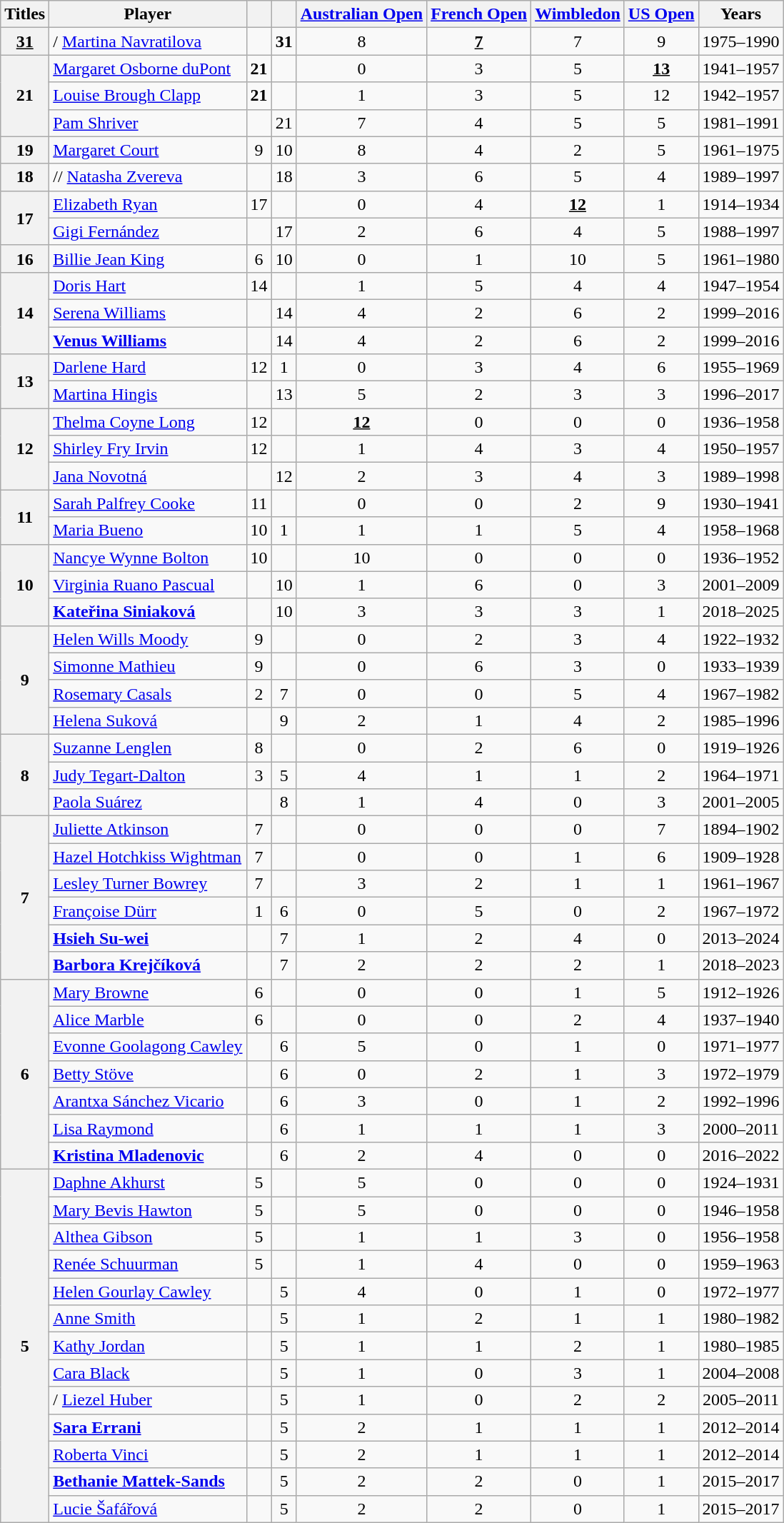<table class="wikitable sortable mw-datatable sticky-table-row1 sort-under-center" style="text-align: center;">
<tr>
<th>Titles</th>
<th>Player</th>
<th></th>
<th></th>
<th><a href='#'>Australian Open</a></th>
<th><a href='#'>French Open</a></th>
<th><a href='#'>Wimbledon</a></th>
<th><a href='#'>US Open</a></th>
<th>Years</th>
</tr>
<tr>
<th><u>31</u></th>
<td align=left>/ <a href='#'>Martina Navratilova</a></td>
<td></td>
<td><strong>31</strong></td>
<td>8</td>
<td><strong><u>7</u></strong></td>
<td>7</td>
<td>9</td>
<td>1975–1990</td>
</tr>
<tr>
<th rowspan="3">21</th>
<td align=left> <a href='#'>Margaret Osborne duPont</a></td>
<td><strong>21</strong></td>
<td></td>
<td>0</td>
<td>3</td>
<td>5</td>
<td><strong><u>13</u></strong></td>
<td>1941–1957</td>
</tr>
<tr>
<td align=left> <a href='#'>Louise Brough Clapp</a></td>
<td><strong>21</strong></td>
<td></td>
<td>1</td>
<td>3</td>
<td>5</td>
<td>12</td>
<td>1942–1957</td>
</tr>
<tr>
<td align=left> <a href='#'>Pam Shriver</a></td>
<td></td>
<td>21</td>
<td>7</td>
<td>4</td>
<td>5</td>
<td>5</td>
<td>1981–1991</td>
</tr>
<tr>
<th>19</th>
<td align=left> <a href='#'>Margaret Court</a></td>
<td>9</td>
<td>10</td>
<td>8</td>
<td>4</td>
<td>2</td>
<td>5</td>
<td>1961–1975</td>
</tr>
<tr>
<th>18</th>
<td align=left>// <a href='#'>Natasha Zvereva</a></td>
<td></td>
<td>18</td>
<td>3</td>
<td>6</td>
<td>5</td>
<td>4</td>
<td>1989–1997</td>
</tr>
<tr>
<th rowspan="2">17</th>
<td align=left> <a href='#'>Elizabeth Ryan</a></td>
<td>17</td>
<td></td>
<td>0</td>
<td>4</td>
<td><strong><u>12</u></strong></td>
<td>1</td>
<td>1914–1934</td>
</tr>
<tr>
<td align=left> <a href='#'>Gigi Fernández</a></td>
<td></td>
<td>17</td>
<td>2</td>
<td>6</td>
<td>4</td>
<td>5</td>
<td>1988–1997</td>
</tr>
<tr>
<th>16</th>
<td align=left> <a href='#'>Billie Jean King</a></td>
<td>6</td>
<td>10</td>
<td>0</td>
<td>1</td>
<td>10</td>
<td>5</td>
<td>1961–1980</td>
</tr>
<tr>
<th rowspan="3">14</th>
<td align=left> <a href='#'>Doris Hart</a></td>
<td>14</td>
<td></td>
<td>1</td>
<td>5</td>
<td>4</td>
<td>4</td>
<td>1947–1954</td>
</tr>
<tr>
<td align=left> <a href='#'>Serena Williams</a></td>
<td></td>
<td>14</td>
<td>4</td>
<td>2</td>
<td>6</td>
<td>2</td>
<td>1999–2016</td>
</tr>
<tr>
<td align=left> <strong><a href='#'>Venus Williams</a></strong></td>
<td></td>
<td>14</td>
<td>4</td>
<td>2</td>
<td>6</td>
<td>2</td>
<td>1999–2016</td>
</tr>
<tr>
<th rowspan="2">13</th>
<td align=left> <a href='#'>Darlene Hard</a></td>
<td>12</td>
<td>1</td>
<td>0</td>
<td>3</td>
<td>4</td>
<td>6</td>
<td>1955–1969</td>
</tr>
<tr>
<td align=left> <a href='#'>Martina Hingis</a></td>
<td></td>
<td>13</td>
<td>5</td>
<td>2</td>
<td>3</td>
<td>3</td>
<td>1996–2017</td>
</tr>
<tr>
<th rowspan="3">12</th>
<td align=left> <a href='#'>Thelma Coyne Long</a></td>
<td>12</td>
<td></td>
<td><strong><u>12</u></strong></td>
<td>0</td>
<td>0</td>
<td>0</td>
<td>1936–1958</td>
</tr>
<tr>
<td align=left> <a href='#'>Shirley Fry Irvin</a></td>
<td>12</td>
<td></td>
<td>1</td>
<td>4</td>
<td>3</td>
<td>4</td>
<td>1950–1957</td>
</tr>
<tr>
<td align=left> <a href='#'>Jana Novotná</a></td>
<td></td>
<td>12</td>
<td>2</td>
<td>3</td>
<td>4</td>
<td>3</td>
<td>1989–1998</td>
</tr>
<tr>
<th rowspan="2">11</th>
<td align=left> <a href='#'>Sarah Palfrey Cooke</a></td>
<td>11</td>
<td></td>
<td>0</td>
<td>0</td>
<td>2</td>
<td>9</td>
<td>1930–1941</td>
</tr>
<tr>
<td align=left> <a href='#'>Maria Bueno</a></td>
<td>10</td>
<td>1</td>
<td>1</td>
<td>1</td>
<td>5</td>
<td>4</td>
<td>1958–1968</td>
</tr>
<tr>
<th rowspan="3">10</th>
<td align=left> <a href='#'>Nancye Wynne Bolton</a></td>
<td>10</td>
<td></td>
<td>10</td>
<td>0</td>
<td>0</td>
<td>0</td>
<td>1936–1952</td>
</tr>
<tr>
<td align=left> <a href='#'>Virginia Ruano Pascual</a></td>
<td></td>
<td>10</td>
<td>1</td>
<td>6</td>
<td>0</td>
<td>3</td>
<td>2001–2009</td>
</tr>
<tr>
<td align=left> <strong><a href='#'>Kateřina Siniaková</a></strong></td>
<td></td>
<td>10</td>
<td>3</td>
<td>3</td>
<td>3</td>
<td>1</td>
<td>2018–2025</td>
</tr>
<tr>
<th rowspan="4">9</th>
<td align=left> <a href='#'>Helen Wills Moody</a></td>
<td>9</td>
<td></td>
<td>0</td>
<td>2</td>
<td>3</td>
<td>4</td>
<td>1922–1932</td>
</tr>
<tr>
<td align=left> <a href='#'>Simonne Mathieu</a></td>
<td>9</td>
<td></td>
<td>0</td>
<td>6</td>
<td>3</td>
<td>0</td>
<td>1933–1939</td>
</tr>
<tr>
<td align=left> <a href='#'>Rosemary Casals</a></td>
<td>2</td>
<td>7</td>
<td>0</td>
<td>0</td>
<td>5</td>
<td>4</td>
<td>1967–1982</td>
</tr>
<tr>
<td align=left> <a href='#'>Helena Suková</a></td>
<td></td>
<td>9</td>
<td>2</td>
<td>1</td>
<td>4</td>
<td>2</td>
<td>1985–1996</td>
</tr>
<tr>
<th rowspan="3">8</th>
<td align=left> <a href='#'>Suzanne Lenglen</a></td>
<td>8</td>
<td></td>
<td>0</td>
<td>2</td>
<td>6</td>
<td>0</td>
<td>1919–1926</td>
</tr>
<tr>
<td align=left> <a href='#'>Judy Tegart-Dalton</a></td>
<td>3</td>
<td>5</td>
<td>4</td>
<td>1</td>
<td>1</td>
<td>2</td>
<td>1964–1971</td>
</tr>
<tr>
<td align=left> <a href='#'>Paola Suárez</a></td>
<td></td>
<td>8</td>
<td>1</td>
<td>4</td>
<td>0</td>
<td>3</td>
<td>2001–2005</td>
</tr>
<tr>
<th rowspan="6">7</th>
<td align=left> <a href='#'>Juliette Atkinson</a></td>
<td>7</td>
<td></td>
<td>0</td>
<td>0</td>
<td>0</td>
<td>7</td>
<td>1894–1902</td>
</tr>
<tr>
<td align=left> <a href='#'>Hazel Hotchkiss Wightman</a></td>
<td>7</td>
<td></td>
<td>0</td>
<td>0</td>
<td>1</td>
<td>6</td>
<td>1909–1928</td>
</tr>
<tr>
<td align=left> <a href='#'>Lesley Turner Bowrey</a></td>
<td>7</td>
<td></td>
<td>3</td>
<td>2</td>
<td>1</td>
<td>1</td>
<td>1961–1967</td>
</tr>
<tr>
<td align=left> <a href='#'>Françoise Dürr</a></td>
<td>1</td>
<td>6</td>
<td>0</td>
<td>5</td>
<td>0</td>
<td>2</td>
<td>1967–1972</td>
</tr>
<tr>
<td align=left> <strong><a href='#'>Hsieh Su-wei</a></strong></td>
<td></td>
<td>7</td>
<td>1</td>
<td>2</td>
<td>4</td>
<td>0</td>
<td>2013–2024</td>
</tr>
<tr>
<td align=left> <strong><a href='#'>Barbora Krejčíková</a></strong></td>
<td></td>
<td>7</td>
<td>2</td>
<td>2</td>
<td>2</td>
<td>1</td>
<td>2018–2023</td>
</tr>
<tr>
<th rowspan="7">6</th>
<td align=left> <a href='#'>Mary Browne</a></td>
<td>6</td>
<td></td>
<td>0</td>
<td>0</td>
<td>1</td>
<td>5</td>
<td>1912–1926</td>
</tr>
<tr>
<td align=left> <a href='#'>Alice Marble</a></td>
<td>6</td>
<td></td>
<td>0</td>
<td>0</td>
<td>2</td>
<td>4</td>
<td>1937–1940</td>
</tr>
<tr>
<td align=left> <a href='#'>Evonne Goolagong Cawley</a></td>
<td></td>
<td>6</td>
<td>5</td>
<td>0</td>
<td>1</td>
<td>0</td>
<td>1971–1977</td>
</tr>
<tr>
<td align=left> <a href='#'>Betty Stöve</a></td>
<td></td>
<td>6</td>
<td>0</td>
<td>2</td>
<td>1</td>
<td>3</td>
<td>1972–1979</td>
</tr>
<tr>
<td align=left> <a href='#'>Arantxa Sánchez Vicario</a></td>
<td></td>
<td>6</td>
<td>3</td>
<td>0</td>
<td>1</td>
<td>2</td>
<td>1992–1996</td>
</tr>
<tr>
<td align=left> <a href='#'>Lisa Raymond</a></td>
<td></td>
<td>6</td>
<td>1</td>
<td>1</td>
<td>1</td>
<td>3</td>
<td>2000–2011</td>
</tr>
<tr>
<td align=left> <strong><a href='#'>Kristina Mladenovic</a></strong></td>
<td></td>
<td>6</td>
<td>2</td>
<td>4</td>
<td>0</td>
<td>0</td>
<td>2016–2022</td>
</tr>
<tr>
<th rowspan="13">5</th>
<td align="left"> <a href='#'>Daphne Akhurst</a></td>
<td>5</td>
<td></td>
<td>5</td>
<td>0</td>
<td>0</td>
<td>0</td>
<td>1924–1931</td>
</tr>
<tr>
<td align=left> <a href='#'>Mary Bevis Hawton</a></td>
<td>5</td>
<td></td>
<td>5</td>
<td>0</td>
<td>0</td>
<td>0</td>
<td>1946–1958</td>
</tr>
<tr>
<td align=left> <a href='#'>Althea Gibson</a></td>
<td>5</td>
<td></td>
<td>1</td>
<td>1</td>
<td>3</td>
<td>0</td>
<td>1956–1958</td>
</tr>
<tr>
<td align=left> <a href='#'>Renée Schuurman</a></td>
<td>5</td>
<td></td>
<td>1</td>
<td>4</td>
<td>0</td>
<td>0</td>
<td>1959–1963</td>
</tr>
<tr>
<td align=left> <a href='#'>Helen Gourlay Cawley</a></td>
<td></td>
<td>5</td>
<td>4</td>
<td>0</td>
<td>1</td>
<td>0</td>
<td>1972–1977</td>
</tr>
<tr>
<td align=left> <a href='#'>Anne Smith</a></td>
<td></td>
<td>5</td>
<td>1</td>
<td>2</td>
<td>1</td>
<td>1</td>
<td>1980–1982</td>
</tr>
<tr>
<td align=left> <a href='#'>Kathy Jordan</a></td>
<td></td>
<td>5</td>
<td>1</td>
<td>1</td>
<td>2</td>
<td>1</td>
<td>1980–1985</td>
</tr>
<tr>
<td align=left> <a href='#'>Cara Black</a></td>
<td></td>
<td>5</td>
<td>1</td>
<td>0</td>
<td>3</td>
<td>1</td>
<td>2004–2008</td>
</tr>
<tr>
<td align=left>/ <a href='#'>Liezel Huber</a></td>
<td></td>
<td>5</td>
<td>1</td>
<td>0</td>
<td>2</td>
<td>2</td>
<td>2005–2011</td>
</tr>
<tr>
<td align=left> <strong><a href='#'>Sara Errani</a></strong></td>
<td></td>
<td>5</td>
<td>2</td>
<td>1</td>
<td>1</td>
<td>1</td>
<td>2012–2014</td>
</tr>
<tr>
<td align=left> <a href='#'>Roberta Vinci</a></td>
<td></td>
<td>5</td>
<td>2</td>
<td>1</td>
<td>1</td>
<td>1</td>
<td>2012–2014</td>
</tr>
<tr>
<td align=left> <strong><a href='#'>Bethanie Mattek-Sands</a></strong></td>
<td></td>
<td>5</td>
<td>2</td>
<td>2</td>
<td>0</td>
<td>1</td>
<td>2015–2017</td>
</tr>
<tr>
<td align=left> <a href='#'>Lucie Šafářová</a></td>
<td></td>
<td>5</td>
<td>2</td>
<td>2</td>
<td>0</td>
<td>1</td>
<td>2015–2017</td>
</tr>
</table>
